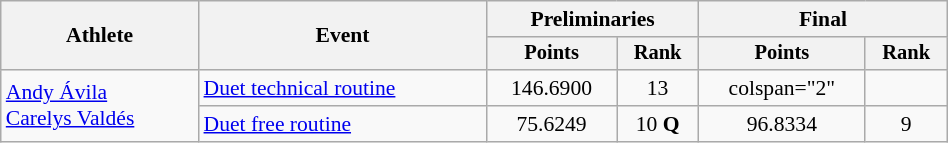<table class="wikitable" style="text-align:center; font-size:90%; width:50%;">
<tr>
<th rowspan="2">Athlete</th>
<th rowspan="2">Event</th>
<th colspan="2">Preliminaries</th>
<th colspan="2">Final</th>
</tr>
<tr style="font-size:95%">
<th>Points</th>
<th>Rank</th>
<th>Points</th>
<th>Rank</th>
</tr>
<tr>
<td align=left rowspan=2><a href='#'>Andy Ávila</a><br><a href='#'>Carelys Valdés</a></td>
<td align=left><a href='#'>Duet technical routine</a></td>
<td>146.6900</td>
<td>13</td>
<td>colspan="2" </td>
</tr>
<tr>
<td align=left><a href='#'>Duet free routine</a></td>
<td>75.6249</td>
<td>10 <strong>Q</strong></td>
<td>96.8334</td>
<td>9</td>
</tr>
</table>
